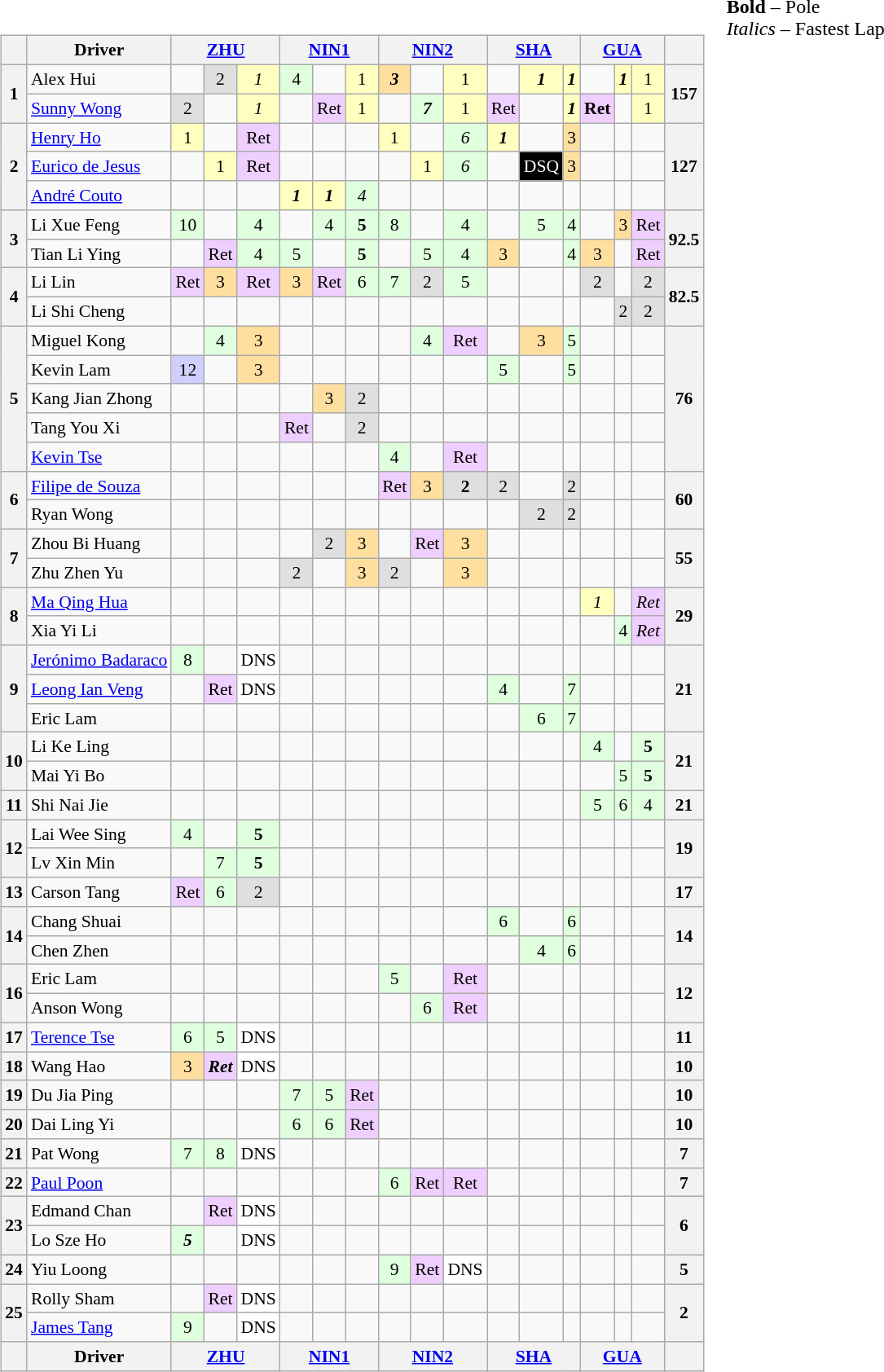<table>
<tr>
<td valign="top"><br><table align=left| class="wikitable" style="font-size: 90%; text-align: center">
<tr valign="top">
<th valign="middle"></th>
<th valign="middle">Driver</th>
<th colspan=3><a href='#'>ZHU</a></th>
<th colspan=3><a href='#'>NIN1</a></th>
<th colspan=3><a href='#'>NIN2</a></th>
<th colspan=3><a href='#'>SHA</a></th>
<th colspan=3><a href='#'>GUA</a></th>
<th valign="middle">  </th>
</tr>
<tr>
<th rowspan=2>1</th>
<td align="left"> Alex Hui</td>
<td></td>
<td style="background:#dfdfdf;">2</td>
<td style="background:#ffffbf;"><em>1</em></td>
<td style="background:#dfffdf;">4</td>
<td></td>
<td style="background:#ffffbf;">1</td>
<td style="background:#ffdf9f;"><strong><em>3</em></strong></td>
<td></td>
<td style="background:#ffffbf;">1</td>
<td></td>
<td style="background:#ffffbf;"><strong><em>1</em></strong></td>
<td style="background:#ffffbf;"><strong><em>1</em></strong></td>
<td></td>
<td style="background:#ffffbf;"><strong><em>1</em></strong></td>
<td style="background:#ffffbf;">1</td>
<th rowspan=2>157</th>
</tr>
<tr>
<td align="left"> <a href='#'>Sunny Wong</a></td>
<td style="background:#dfdfdf;">2</td>
<td></td>
<td style="background:#ffffbf;"><em>1</em></td>
<td></td>
<td style="background:#efcfff;">Ret</td>
<td style="background:#ffffbf;">1</td>
<td></td>
<td style="background:#dfffdf;"><strong><em>7</em></strong></td>
<td style="background:#ffffbf;">1</td>
<td style="background:#efcfff;">Ret</td>
<td></td>
<td style="background:#ffffbf;"><strong><em>1</em></strong></td>
<td style="background:#efcfff;"><strong>Ret</strong></td>
<td></td>
<td style="background:#ffffbf;">1</td>
</tr>
<tr>
<th rowspan=3>2</th>
<td align="left"> <a href='#'>Henry Ho</a></td>
<td style="background:#ffffbf;">1</td>
<td></td>
<td style="background:#efcfff;">Ret</td>
<td></td>
<td></td>
<td></td>
<td style="background:#ffffbf;">1</td>
<td></td>
<td style="background:#dfffdf;"><em>6</em></td>
<td style="background:#ffffbf;"><strong><em>1</em></strong></td>
<td></td>
<td style="background:#ffdf9f;">3</td>
<td></td>
<td></td>
<td></td>
<th rowspan=3>127</th>
</tr>
<tr>
<td align="left"> <a href='#'>Eurico de Jesus</a></td>
<td></td>
<td style="background:#ffffbf;">1</td>
<td style="background:#efcfff;">Ret</td>
<td></td>
<td></td>
<td></td>
<td></td>
<td style="background:#ffffbf;">1</td>
<td style="background:#dfffdf;"><em>6</em></td>
<td></td>
<td style="background:#000000; color:#ffffff;">DSQ</td>
<td style="background:#ffdf9f;">3</td>
<td></td>
<td></td>
<td></td>
</tr>
<tr>
<td align="left"> <a href='#'>André Couto</a></td>
<td></td>
<td></td>
<td></td>
<td style="background:#ffffbf;"><strong><em>1</em></strong></td>
<td style="background:#ffffbf;"><strong><em>1</em></strong></td>
<td style="background:#dfffdf;"><em>4</em></td>
<td></td>
<td></td>
<td></td>
<td></td>
<td></td>
<td></td>
<td></td>
<td></td>
<td></td>
</tr>
<tr>
<th rowspan=2>3</th>
<td align="left"> Li Xue Feng</td>
<td style="background:#dfffdf;">10</td>
<td></td>
<td style="background:#dfffdf;">4</td>
<td></td>
<td style="background:#dfffdf;">4</td>
<td style="background:#dfffdf;"><strong>5</strong></td>
<td style="background:#dfffdf;">8</td>
<td></td>
<td style="background:#dfffdf;">4</td>
<td></td>
<td style="background:#dfffdf;">5</td>
<td style="background:#dfffdf;">4</td>
<td></td>
<td style="background:#ffdf9f;">3</td>
<td style="background:#efcfff;">Ret</td>
<th rowspan=2>92.5</th>
</tr>
<tr>
<td align="left"> Tian Li Ying</td>
<td></td>
<td style="background:#efcfff;">Ret</td>
<td style="background:#dfffdf;">4</td>
<td style="background:#dfffdf;">5</td>
<td></td>
<td style="background:#dfffdf;"><strong>5</strong></td>
<td></td>
<td style="background:#dfffdf;">5</td>
<td style="background:#dfffdf;">4</td>
<td style="background:#ffdf9f;">3</td>
<td></td>
<td style="background:#dfffdf;">4</td>
<td style="background:#ffdf9f;">3</td>
<td></td>
<td style="background:#efcfff;">Ret</td>
</tr>
<tr>
<th rowspan=2>4</th>
<td align="left"> Li Lin</td>
<td style="background:#efcfff;">Ret</td>
<td style="background:#ffdf9f;">3</td>
<td style="background:#efcfff;">Ret</td>
<td style="background:#ffdf9f;">3</td>
<td style="background:#efcfff;">Ret</td>
<td style="background:#dfffdf;">6</td>
<td style="background:#dfffdf;">7</td>
<td style="background:#dfdfdf;">2</td>
<td style="background:#dfffdf;">5</td>
<td></td>
<td></td>
<td></td>
<td style="background:#dfdfdf;">2</td>
<td></td>
<td style="background:#dfdfdf;">2</td>
<th rowspan=2>82.5</th>
</tr>
<tr>
<td align="left"> Li Shi Cheng</td>
<td></td>
<td></td>
<td></td>
<td></td>
<td></td>
<td></td>
<td></td>
<td></td>
<td></td>
<td></td>
<td></td>
<td></td>
<td></td>
<td style="background:#dfdfdf;">2</td>
<td style="background:#dfdfdf;">2</td>
</tr>
<tr>
<th rowspan=5>5</th>
<td align="left"> Miguel Kong</td>
<td></td>
<td style="background:#dfffdf;">4</td>
<td style="background:#ffdf9f;">3</td>
<td></td>
<td></td>
<td></td>
<td></td>
<td style="background:#dfffdf;">4</td>
<td style="background:#efcfff;">Ret</td>
<td></td>
<td style="background:#ffdf9f;">3</td>
<td style="background:#dfffdf;">5</td>
<td></td>
<td></td>
<td></td>
<th rowspan=5>76</th>
</tr>
<tr>
<td align="left"> Kevin Lam</td>
<td style="background:#cfcfff;">12</td>
<td></td>
<td style="background:#ffdf9f;">3</td>
<td></td>
<td></td>
<td></td>
<td></td>
<td></td>
<td></td>
<td style="background:#dfffdf;">5</td>
<td></td>
<td style="background:#dfffdf;">5</td>
<td></td>
<td></td>
<td></td>
</tr>
<tr>
<td align="left"> Kang Jian Zhong</td>
<td></td>
<td></td>
<td></td>
<td></td>
<td style="background:#ffdf9f;">3</td>
<td style="background:#dfdfdf;">2</td>
<td></td>
<td></td>
<td></td>
<td></td>
<td></td>
<td></td>
<td></td>
<td></td>
<td></td>
</tr>
<tr>
<td align="left"> Tang You Xi</td>
<td></td>
<td></td>
<td></td>
<td style="background:#efcfff;">Ret</td>
<td></td>
<td style="background:#dfdfdf;">2</td>
<td></td>
<td></td>
<td></td>
<td></td>
<td></td>
<td></td>
<td></td>
<td></td>
<td></td>
</tr>
<tr>
<td align="left"> <a href='#'>Kevin Tse</a></td>
<td></td>
<td></td>
<td></td>
<td></td>
<td></td>
<td></td>
<td style="background:#dfffdf;">4</td>
<td></td>
<td style="background:#efcfff;">Ret</td>
<td></td>
<td></td>
<td></td>
<td></td>
<td></td>
<td></td>
</tr>
<tr>
<th rowspan=2>6</th>
<td align="left"> <a href='#'>Filipe de Souza</a></td>
<td></td>
<td></td>
<td></td>
<td></td>
<td></td>
<td></td>
<td style="background:#efcfff;">Ret</td>
<td style="background:#ffdf9f;">3</td>
<td style="background:#dfdfdf;"><strong>2</strong></td>
<td style="background:#dfdfdf;">2</td>
<td></td>
<td style="background:#dfdfdf;">2</td>
<td></td>
<td></td>
<td></td>
<th rowspan=2>60</th>
</tr>
<tr>
<td align="left"> Ryan Wong</td>
<td></td>
<td></td>
<td></td>
<td></td>
<td></td>
<td></td>
<td></td>
<td></td>
<td></td>
<td></td>
<td style="background:#dfdfdf;">2</td>
<td style="background:#dfdfdf;">2</td>
<td></td>
<td></td>
<td></td>
</tr>
<tr>
<th rowspan=2>7</th>
<td align="left"> Zhou Bi Huang</td>
<td></td>
<td></td>
<td></td>
<td></td>
<td style="background:#dfdfdf;">2</td>
<td style="background:#ffdf9f;">3</td>
<td></td>
<td style="background:#efcfff;">Ret</td>
<td style="background:#ffdf9f;">3</td>
<td></td>
<td></td>
<td></td>
<td></td>
<td></td>
<td></td>
<th rowspan=2>55</th>
</tr>
<tr>
<td align="left"> Zhu Zhen Yu</td>
<td></td>
<td></td>
<td></td>
<td style="background:#dfdfdf;">2</td>
<td></td>
<td style="background:#ffdf9f;">3</td>
<td style="background:#dfdfdf;">2</td>
<td></td>
<td style="background:#ffdf9f;">3</td>
<td></td>
<td></td>
<td></td>
<td></td>
<td></td>
<td></td>
</tr>
<tr>
<th rowspan=2>8</th>
<td align="left"> <a href='#'>Ma Qing Hua</a></td>
<td></td>
<td></td>
<td></td>
<td></td>
<td></td>
<td></td>
<td></td>
<td></td>
<td></td>
<td></td>
<td></td>
<td></td>
<td style="background:#ffffbf;"><em>1</em></td>
<td></td>
<td style="background:#efcfff;"><em>Ret</em></td>
<th rowspan=2>29</th>
</tr>
<tr>
<td align="left"> Xia Yi Li</td>
<td></td>
<td></td>
<td></td>
<td></td>
<td></td>
<td></td>
<td></td>
<td></td>
<td></td>
<td></td>
<td></td>
<td></td>
<td></td>
<td style="background:#dfffdf;">4</td>
<td style="background:#efcfff;"><em>Ret</em></td>
</tr>
<tr>
<th rowspan=3>9</th>
<td align="left"> <a href='#'>Jerónimo Badaraco</a></td>
<td style="background:#dfffdf;">8</td>
<td></td>
<td style="background:#ffffff;">DNS</td>
<td></td>
<td></td>
<td></td>
<td></td>
<td></td>
<td></td>
<td></td>
<td></td>
<td></td>
<td></td>
<td></td>
<td></td>
<th rowspan=3>21</th>
</tr>
<tr>
<td align="left"> <a href='#'>Leong Ian Veng</a></td>
<td></td>
<td style="background:#efcfff;">Ret</td>
<td style="background:#ffffff;">DNS</td>
<td></td>
<td></td>
<td></td>
<td></td>
<td></td>
<td></td>
<td style="background:#dfffdf;">4</td>
<td></td>
<td style="background:#dfffdf;">7</td>
<td></td>
<td></td>
<td></td>
</tr>
<tr>
<td align="left"> Eric Lam</td>
<td></td>
<td></td>
<td></td>
<td></td>
<td></td>
<td></td>
<td></td>
<td></td>
<td></td>
<td></td>
<td style="background:#dfffdf;">6</td>
<td style="background:#dfffdf;">7</td>
<td></td>
<td></td>
<td></td>
</tr>
<tr>
<th rowspan=2>10</th>
<td align="left"> Li Ke Ling</td>
<td></td>
<td></td>
<td></td>
<td></td>
<td></td>
<td></td>
<td></td>
<td></td>
<td></td>
<td></td>
<td></td>
<td></td>
<td style="background:#dfffdf;">4</td>
<td></td>
<td style="background:#dfffdf;"><strong>5</strong></td>
<th rowspan=2>21</th>
</tr>
<tr>
<td align="left"> Mai Yi Bo</td>
<td></td>
<td></td>
<td></td>
<td></td>
<td></td>
<td></td>
<td></td>
<td></td>
<td></td>
<td></td>
<td></td>
<td></td>
<td></td>
<td style="background:#dfffdf;">5</td>
<td style="background:#dfffdf;"><strong>5</strong></td>
</tr>
<tr>
<th>11</th>
<td align="left"> Shi Nai Jie</td>
<td></td>
<td></td>
<td></td>
<td></td>
<td></td>
<td></td>
<td></td>
<td></td>
<td></td>
<td></td>
<td></td>
<td></td>
<td style="background:#dfffdf;">5</td>
<td style="background:#dfffdf;">6</td>
<td style="background:#dfffdf;">4</td>
<th>21</th>
</tr>
<tr>
<th rowspan=2>12</th>
<td align="left"> Lai Wee Sing</td>
<td style="background:#dfffdf;">4</td>
<td></td>
<td style="background:#dfffdf;"><strong>5</strong></td>
<td></td>
<td></td>
<td></td>
<td></td>
<td></td>
<td></td>
<td></td>
<td></td>
<td></td>
<td></td>
<td></td>
<td></td>
<th rowspan=2>19</th>
</tr>
<tr>
<td align="left"> Lv Xin Min</td>
<td></td>
<td style="background:#dfffdf;">7</td>
<td style="background:#dfffdf;"><strong>5</strong></td>
<td></td>
<td></td>
<td></td>
<td></td>
<td></td>
<td></td>
<td></td>
<td></td>
<td></td>
<td></td>
<td></td>
<td></td>
</tr>
<tr>
<th>13</th>
<td align="left"> Carson Tang</td>
<td style="background:#efcfff;">Ret</td>
<td style="background:#dfffdf;">6</td>
<td style="background:#dfdfdf;">2</td>
<td></td>
<td></td>
<td></td>
<td></td>
<td></td>
<td></td>
<td></td>
<td></td>
<td></td>
<td></td>
<td></td>
<td></td>
<th>17</th>
</tr>
<tr>
<th rowspan=2>14</th>
<td align="left"> Chang Shuai</td>
<td></td>
<td></td>
<td></td>
<td></td>
<td></td>
<td></td>
<td></td>
<td></td>
<td></td>
<td style="background:#dfffdf;">6</td>
<td></td>
<td style="background:#dfffdf;">6</td>
<td></td>
<td></td>
<td></td>
<th rowspan=2>14</th>
</tr>
<tr>
<td align="left"> Chen Zhen</td>
<td></td>
<td></td>
<td></td>
<td></td>
<td></td>
<td></td>
<td></td>
<td></td>
<td></td>
<td></td>
<td style="background:#dfffdf;">4</td>
<td style="background:#dfffdf;">6</td>
<td></td>
<td></td>
<td></td>
</tr>
<tr>
<th rowspan=2>16</th>
<td align="left"> Eric Lam</td>
<td></td>
<td></td>
<td></td>
<td></td>
<td></td>
<td></td>
<td style="background:#dfffdf;">5</td>
<td></td>
<td style="background:#efcfff;">Ret</td>
<td></td>
<td></td>
<td></td>
<td></td>
<td></td>
<td></td>
<th rowspan=2>12</th>
</tr>
<tr>
<td align="left"> Anson Wong</td>
<td></td>
<td></td>
<td></td>
<td></td>
<td></td>
<td></td>
<td></td>
<td style="background:#dfffdf;">6</td>
<td style="background:#efcfff;">Ret</td>
<td></td>
<td></td>
<td></td>
<td></td>
<td></td>
<td></td>
</tr>
<tr>
<th>17</th>
<td align="left"> <a href='#'>Terence Tse</a></td>
<td style="background:#dfffdf;">6</td>
<td style="background:#dfffdf;">5</td>
<td style="background:#ffffff;">DNS</td>
<td></td>
<td></td>
<td></td>
<td></td>
<td></td>
<td></td>
<td></td>
<td></td>
<td></td>
<td></td>
<td></td>
<td></td>
<th>11</th>
</tr>
<tr>
<th>18</th>
<td align="left"> Wang Hao</td>
<td style="background:#ffdf9f;">3</td>
<td style="background:#efcfff;"><strong><em>Ret</em></strong></td>
<td style="background:#ffffff;">DNS</td>
<td></td>
<td></td>
<td></td>
<td></td>
<td></td>
<td></td>
<td></td>
<td></td>
<td></td>
<td></td>
<td></td>
<td></td>
<th>10</th>
</tr>
<tr>
<th>19</th>
<td align="left"> Du Jia Ping</td>
<td></td>
<td></td>
<td></td>
<td style="background:#dfffdf;">7</td>
<td style="background:#dfffdf;">5</td>
<td style="background:#efcfff;">Ret</td>
<td></td>
<td></td>
<td></td>
<td></td>
<td></td>
<td></td>
<td></td>
<td></td>
<td></td>
<th>10</th>
</tr>
<tr>
<th>20</th>
<td align="left"> Dai Ling Yi</td>
<td></td>
<td></td>
<td></td>
<td style="background:#dfffdf;">6</td>
<td style="background:#dfffdf;">6</td>
<td style="background:#efcfff;">Ret</td>
<td></td>
<td></td>
<td></td>
<td></td>
<td></td>
<td></td>
<td></td>
<td></td>
<td></td>
<th>10</th>
</tr>
<tr>
<th>21</th>
<td align="left"> Pat Wong</td>
<td style="background:#dfffdf;">7</td>
<td style="background:#dfffdf;">8</td>
<td style="background:#ffffff;">DNS</td>
<td></td>
<td></td>
<td></td>
<td></td>
<td></td>
<td></td>
<td></td>
<td></td>
<td></td>
<td></td>
<td></td>
<td></td>
<th>7</th>
</tr>
<tr>
<th>22</th>
<td align="left"> <a href='#'>Paul Poon</a></td>
<td></td>
<td></td>
<td></td>
<td></td>
<td></td>
<td></td>
<td style="background:#dfffdf;">6</td>
<td style="background:#efcfff;">Ret</td>
<td style="background:#efcfff;">Ret</td>
<td></td>
<td></td>
<td></td>
<td></td>
<td></td>
<td></td>
<th>7</th>
</tr>
<tr>
<th rowspan=2>23</th>
<td align="left"> Edmand Chan</td>
<td></td>
<td style="background:#efcfff;">Ret</td>
<td style="background:#ffffff;">DNS</td>
<td></td>
<td></td>
<td></td>
<td></td>
<td></td>
<td></td>
<td></td>
<td></td>
<td></td>
<td></td>
<td></td>
<td></td>
<th rowspan=2>6</th>
</tr>
<tr>
<td align="left"> Lo Sze Ho</td>
<td style="background:#dfffdf;"><strong><em>5</em></strong></td>
<td></td>
<td style="background:#ffffff;">DNS</td>
<td></td>
<td></td>
<td></td>
<td></td>
<td></td>
<td></td>
<td></td>
<td></td>
<td></td>
<td></td>
<td></td>
<td></td>
</tr>
<tr>
<th>24</th>
<td align="left"> Yiu Loong</td>
<td></td>
<td></td>
<td></td>
<td></td>
<td></td>
<td></td>
<td style="background:#dfffdf;">9</td>
<td style="background:#efcfff;">Ret</td>
<td style="background:#ffffff;">DNS</td>
<td></td>
<td></td>
<td></td>
<td></td>
<td></td>
<td></td>
<th>5</th>
</tr>
<tr>
<th rowspan=2>25</th>
<td align="left"> Rolly Sham</td>
<td></td>
<td style="background:#efcfff;">Ret</td>
<td style="background:#ffffff;">DNS</td>
<td></td>
<td></td>
<td></td>
<td></td>
<td></td>
<td></td>
<td></td>
<td></td>
<td></td>
<td></td>
<td></td>
<td></td>
<th rowspan=2>2</th>
</tr>
<tr>
<td align="left"> <a href='#'>James Tang</a></td>
<td style="background:#dfffdf;">9</td>
<td></td>
<td style="background:#ffffff;">DNS</td>
<td></td>
<td></td>
<td></td>
<td></td>
<td></td>
<td></td>
<td></td>
<td></td>
<td></td>
<td></td>
<td></td>
<td></td>
</tr>
<tr valign="top">
<th valign="middle"></th>
<th valign="middle">Driver</th>
<th colspan=3><a href='#'>ZHU</a></th>
<th colspan=3><a href='#'>NIN1</a></th>
<th colspan=3><a href='#'>NIN2</a></th>
<th colspan=3><a href='#'>SHA</a></th>
<th colspan=3><a href='#'>GUA</a></th>
<th valign="middle">  </th>
</tr>
</table>
</td>
<td valign="top"><span><strong>Bold</strong> – Pole</span><br><span><em>Italics</em> – Fastest Lap</span></td>
</tr>
</table>
